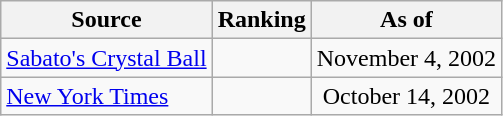<table class="wikitable" style="text-align:center">
<tr>
<th>Source</th>
<th>Ranking</th>
<th>As of</th>
</tr>
<tr>
<td align=left><a href='#'>Sabato's Crystal Ball</a></td>
<td></td>
<td>November 4, 2002</td>
</tr>
<tr>
<td align=left><a href='#'>New York Times</a></td>
<td></td>
<td>October 14, 2002</td>
</tr>
</table>
